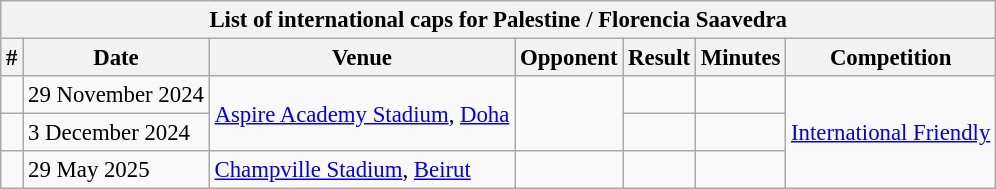<table class="wikitable" style="text-align: left;font-size:95%;">
<tr>
<th colspan=7>List of international caps for  Palestine / Florencia Saavedra</th>
</tr>
<tr>
<th>#</th>
<th>Date</th>
<th>Venue</th>
<th>Opponent</th>
<th>Result</th>
<th>Minutes</th>
<th>Competition</th>
</tr>
<tr>
<td></td>
<td>29 November 2024</td>
<td rowspan=2><a href='#'>Aspire Academy Stadium</a>, <a href='#'>Doha</a></td>
<td rowspan=2></td>
<td></td>
<td></td>
<td rowspan=3><a href='#'>International Friendly</a></td>
</tr>
<tr>
<td></td>
<td>3 December 2024</td>
<td></td>
<td></td>
</tr>
<tr>
<td></td>
<td>29 May 2025</td>
<td><a href='#'>Champville Stadium</a>, <a href='#'>Beirut</a></td>
<td></td>
<td></td>
<td></td>
</tr>
</table>
